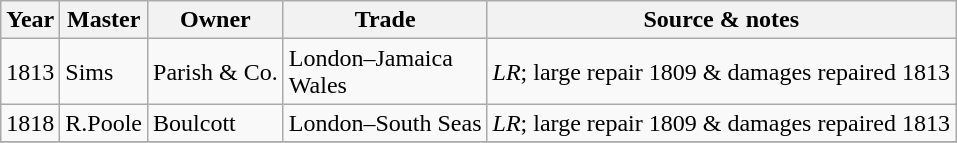<table class="sortable wikitable">
<tr>
<th>Year</th>
<th>Master</th>
<th>Owner</th>
<th>Trade</th>
<th>Source & notes</th>
</tr>
<tr>
<td>1813</td>
<td>Sims</td>
<td>Parish & Co.</td>
<td>London–Jamaica<br>Wales</td>
<td><em>LR</em>; large repair 1809 & damages repaired 1813</td>
</tr>
<tr>
<td>1818</td>
<td>R.Poole</td>
<td>Boulcott</td>
<td>London–South Seas</td>
<td><em>LR</em>; large repair 1809 & damages repaired 1813</td>
</tr>
<tr>
</tr>
</table>
